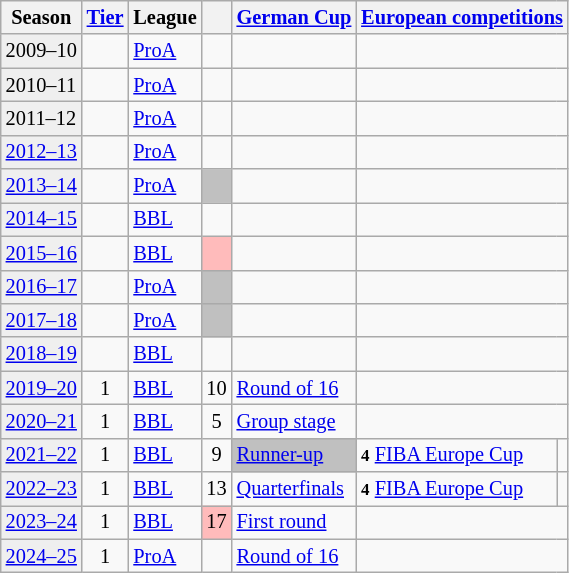<table class="wikitable" style="font-size:85%;">
<tr>
<th>Season</th>
<th><a href='#'>Tier</a></th>
<th>League</th>
<th></th>
<th><a href='#'>German Cup</a></th>
<th colspan=2><a href='#'>European competitions</a></th>
</tr>
<tr>
<td bgcolor=efefef>2009–10</td>
<td></td>
<td><a href='#'>ProA</a></td>
<td></td>
<td></td>
<td colspan=2></td>
</tr>
<tr>
<td bgcolor=efefef>2010–11</td>
<td></td>
<td><a href='#'>ProA</a></td>
<td></td>
<td></td>
<td colspan=2></td>
</tr>
<tr>
<td bgcolor=efefef>2011–12</td>
<td></td>
<td><a href='#'>ProA</a></td>
<td></td>
<td></td>
<td colspan=2></td>
</tr>
<tr>
<td bgcolor=efefef><a href='#'>2012–13</a></td>
<td></td>
<td><a href='#'>ProA</a></td>
<td></td>
<td></td>
<td colspan=2></td>
</tr>
<tr>
<td bgcolor=efefef><a href='#'>2013–14</a></td>
<td></td>
<td><a href='#'>ProA</a></td>
<td bgcolor=silver></td>
<td></td>
<td colspan=2></td>
</tr>
<tr>
<td bgcolor=efefef><a href='#'>2014–15</a></td>
<td></td>
<td><a href='#'>BBL</a></td>
<td></td>
<td></td>
<td colspan=2></td>
</tr>
<tr>
<td bgcolor=efefef><a href='#'>2015–16</a></td>
<td></td>
<td><a href='#'>BBL</a></td>
<td bgcolor=#FFBBBB></td>
<td></td>
<td colspan=2></td>
</tr>
<tr>
<td bgcolor=efefef><a href='#'>2016–17</a></td>
<td></td>
<td><a href='#'>ProA</a></td>
<td bgcolor=silver></td>
<td></td>
<td colspan=2></td>
</tr>
<tr>
<td bgcolor=efefef><a href='#'>2017–18</a></td>
<td></td>
<td><a href='#'>ProA</a></td>
<td bgcolor=silver></td>
<td></td>
<td colspan=2></td>
</tr>
<tr>
<td bgcolor=efefef><a href='#'>2018–19</a></td>
<td></td>
<td><a href='#'>BBL</a></td>
<td></td>
<td></td>
<td colspan=2></td>
</tr>
<tr>
<td style="background:#efefef;"><a href='#'>2019–20</a></td>
<td align="center">1</td>
<td><a href='#'>BBL</a></td>
<td align="center">10</td>
<td><a href='#'>Round of 16</a></td>
<td colspan=2></td>
</tr>
<tr>
<td style="background:#efefef;"><a href='#'>2020–21</a></td>
<td align="center">1</td>
<td><a href='#'>BBL</a></td>
<td align="center">5</td>
<td><a href='#'>Group stage</a></td>
<td colspan=2></td>
</tr>
<tr>
<td style="background:#efefef;"><a href='#'>2021–22</a></td>
<td align="center">1</td>
<td><a href='#'>BBL</a></td>
<td align="center">9</td>
<td style="background:silver"><a href='#'>Runner-up</a></td>
<td><small><strong>4</strong></small> <a href='#'>FIBA Europe Cup</a></td>
<td align=center></td>
</tr>
<tr>
<td style="background:#efefef;"><a href='#'>2022–23</a></td>
<td align="center">1</td>
<td><a href='#'>BBL</a></td>
<td align="center">13</td>
<td><a href='#'>Quarterfinals</a></td>
<td><small><strong>4</strong></small> <a href='#'>FIBA Europe Cup</a></td>
<td align=center></td>
</tr>
<tr>
<td style="background:#efefef;"><a href='#'>2023–24</a></td>
<td align="center">1</td>
<td><a href='#'>BBL</a></td>
<td align="center" bgcolor=#FFBBBB>17</td>
<td><a href='#'>First round</a></td>
<td colspan=2></td>
</tr>
<tr>
<td style="background:#efefef;"><a href='#'>2024–25</a></td>
<td align="center">1</td>
<td><a href='#'>ProA</a></td>
<td></td>
<td><a href='#'>Round of 16</a></td>
<td colspan=2></td>
</tr>
</table>
